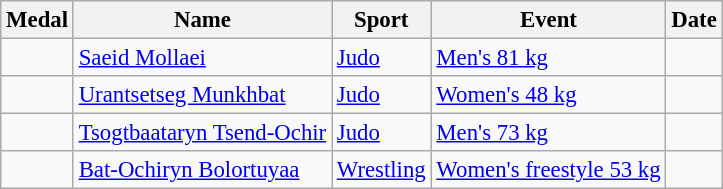<table class="wikitable sortable" style="font-size: 95%;">
<tr>
<th>Medal</th>
<th>Name</th>
<th>Sport</th>
<th>Event</th>
<th>Date</th>
</tr>
<tr>
<td></td>
<td><a href='#'>Saeid Mollaei</a></td>
<td><a href='#'>Judo</a></td>
<td><a href='#'>Men's 81 kg</a></td>
<td></td>
</tr>
<tr>
<td></td>
<td><a href='#'>Urantsetseg Munkhbat</a></td>
<td><a href='#'>Judo</a></td>
<td><a href='#'>Women's 48 kg</a></td>
<td></td>
</tr>
<tr>
<td></td>
<td><a href='#'>Tsogtbaataryn Tsend-Ochir</a></td>
<td><a href='#'>Judo</a></td>
<td><a href='#'>Men's 73 kg</a></td>
<td></td>
</tr>
<tr>
<td></td>
<td><a href='#'>Bat-Ochiryn Bolortuyaa</a></td>
<td><a href='#'>Wrestling</a></td>
<td><a href='#'>Women's freestyle 53 kg</a></td>
<td></td>
</tr>
</table>
